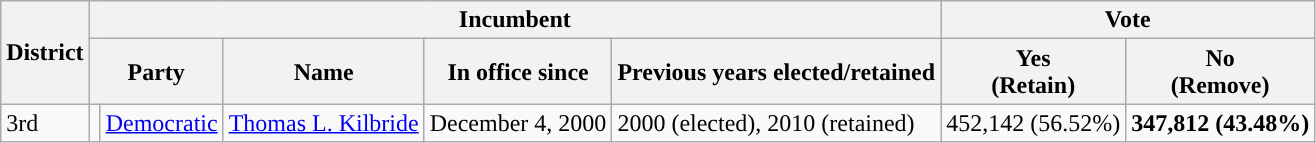<table class="wikitable">
<tr>
<th rowspan =2>District</th>
<th colspan=5>Incumbent</th>
<th colspan="2">Vote</th>
</tr>
<tr>
<th colspan="2">Party</th>
<th>Name</th>
<th>In office since</th>
<th>Previous years elected/retained</th>
<th>Yes<br>(Retain)</th>
<th>No<br>(Remove)</th>
</tr>
<tr>
<td>3rd</td>
<td style="background-color:"></td>
<td><a href='#'>Democratic</a></td>
<td><a href='#'>Thomas L. Kilbride</a></td>
<td>December 4, 2000</td>
<td>2000 (elected), 2010 (retained)</td>
<td>452,142 (56.52%)</td>
<td><strong>347,812 (43.48%)</strong></td>
</tr>
</table>
